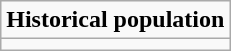<table role="presentation" class="wikitable mw-collapsible mw-collapsed">
<tr>
<td><strong>Historical population</strong></td>
</tr>
<tr>
<td></td>
</tr>
</table>
